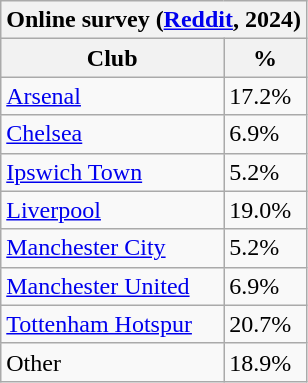<table class="wikitable sortable">
<tr>
<th colspan="2">Online survey (<a href='#'>Reddit</a>, 2024)</th>
</tr>
<tr>
<th>Club</th>
<th>%</th>
</tr>
<tr>
<td><a href='#'>Arsenal</a></td>
<td>17.2%</td>
</tr>
<tr>
<td><a href='#'>Chelsea</a></td>
<td>6.9%</td>
</tr>
<tr>
<td><a href='#'>Ipswich Town</a></td>
<td>5.2%</td>
</tr>
<tr>
<td><a href='#'>Liverpool</a></td>
<td>19.0%</td>
</tr>
<tr>
<td><a href='#'>Manchester City</a></td>
<td>5.2%</td>
</tr>
<tr>
<td><a href='#'>Manchester United</a></td>
<td>6.9%</td>
</tr>
<tr>
<td><a href='#'>Tottenham Hotspur</a></td>
<td>20.7%</td>
</tr>
<tr>
<td>Other</td>
<td>18.9%</td>
</tr>
</table>
